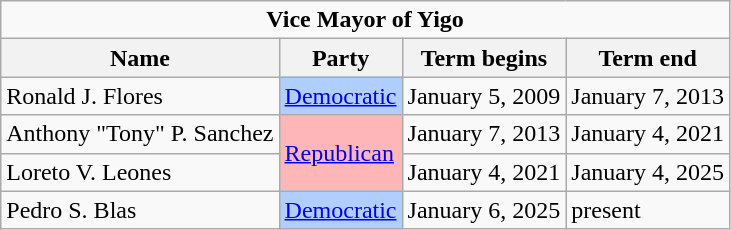<table class="wikitable">
<tr>
<td colspan="4" align=center><strong>Vice Mayor of Yigo</strong></td>
</tr>
<tr>
<th>Name</th>
<th>Party</th>
<th>Term begins</th>
<th>Term end</th>
</tr>
<tr>
<td>Ronald J. Flores</td>
<td style="background-color: #B0CEFF";><a href='#'>Democratic</a></td>
<td>January 5, 2009</td>
<td>January 7, 2013</td>
</tr>
<tr>
<td>Anthony "Tony" P. Sanchez</td>
<td style="background-color: #FFB6B6"; rowspan="2"><a href='#'>Republican</a></td>
<td>January 7, 2013</td>
<td>January 4, 2021</td>
</tr>
<tr>
<td>Loreto V. Leones</td>
<td>January 4, 2021</td>
<td>January 4, 2025</td>
</tr>
<tr>
<td>Pedro S. Blas</td>
<td style="background-color: #B0CEFF";><a href='#'>Democratic</a></td>
<td>January 6, 2025</td>
<td>present</td>
</tr>
</table>
